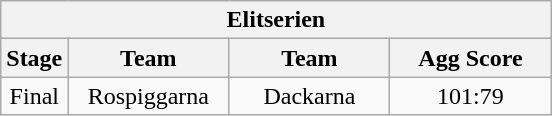<table class="wikitable">
<tr>
<th colspan="4">Elitserien</th>
</tr>
<tr>
<th width=20>Stage</th>
<th width=100>Team</th>
<th width=100>Team</th>
<th width=100>Agg Score</th>
</tr>
<tr align=center>
<td>Final</td>
<td>Rospiggarna</td>
<td>Dackarna</td>
<td>101:79</td>
</tr>
</table>
